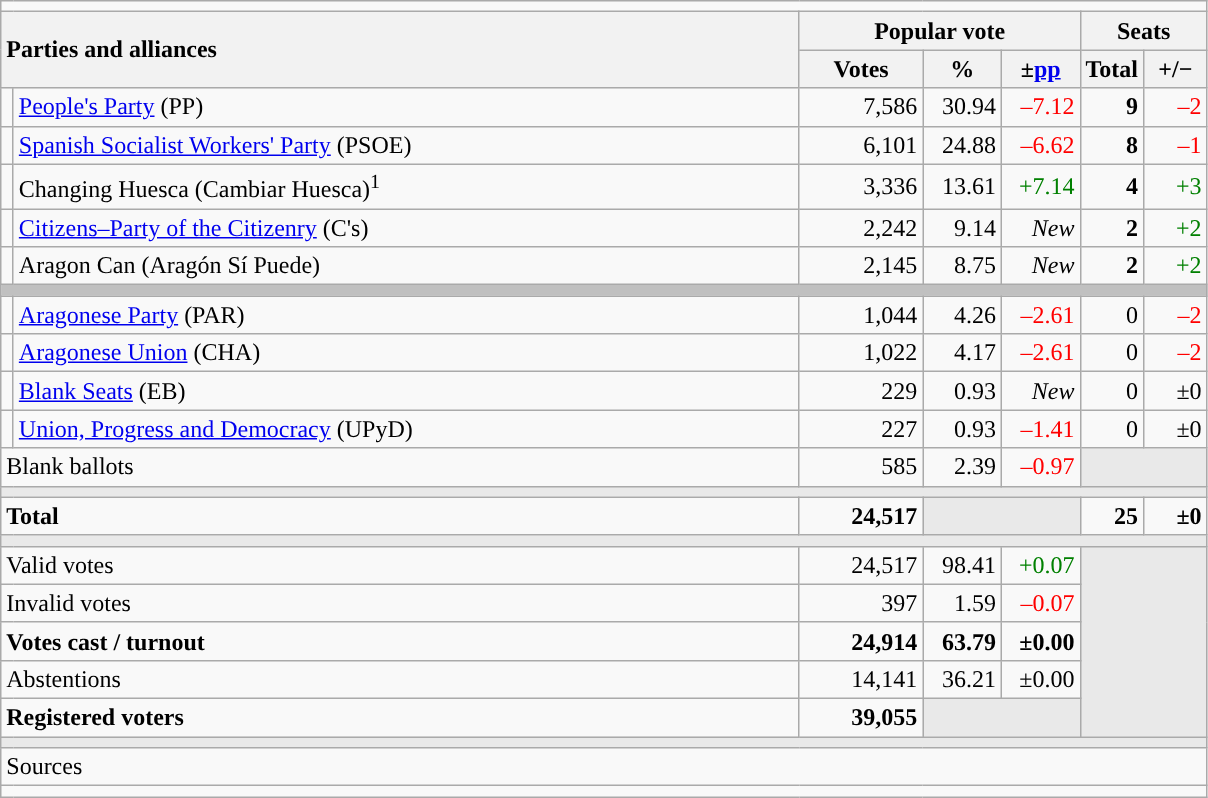<table class="wikitable" style="text-align:right;">
<tr>
<td colspan="7"></td>
</tr>
<tr>
<th style="text-align:left;" rowspan="2" colspan="2" width="525">Parties and alliances</th>
<th colspan="3">Popular vote</th>
<th colspan="2">Seats</th>
</tr>
<tr>
<th width="75">Votes</th>
<th width="45">%</th>
<th width="45">±<a href='#'>pp</a></th>
<th width="35">Total</th>
<th width="35">+/−</th>
</tr>
<tr>
<td width="1" style="color:inherit;background:"></td>
<td align="left"><a href='#'>People's Party</a> (PP)</td>
<td>7,586</td>
<td>30.94</td>
<td style="color:red;">–7.12</td>
<td><strong>9</strong></td>
<td style="color:red;">–2</td>
</tr>
<tr>
<td style="color:inherit;background:"></td>
<td align="left"><a href='#'>Spanish Socialist Workers' Party</a> (PSOE)</td>
<td>6,101</td>
<td>24.88</td>
<td style="color:red;">–6.62</td>
<td><strong>8</strong></td>
<td style="color:red;">–1</td>
</tr>
<tr>
<td style="color:inherit;background:"></td>
<td align="left">Changing Huesca (Cambiar Huesca)<sup>1</sup></td>
<td>3,336</td>
<td>13.61</td>
<td style="color:green;">+7.14</td>
<td><strong>4</strong></td>
<td style="color:green;">+3</td>
</tr>
<tr>
<td style="color:inherit;background:"></td>
<td align="left"><a href='#'>Citizens–Party of the Citizenry</a> (C's)</td>
<td>2,242</td>
<td>9.14</td>
<td><em>New</em></td>
<td><strong>2</strong></td>
<td style="color:green;">+2</td>
</tr>
<tr>
<td style="color:inherit;background:"></td>
<td align="left">Aragon Can (Aragón Sí Puede)</td>
<td>2,145</td>
<td>8.75</td>
<td><em>New</em></td>
<td><strong>2</strong></td>
<td style="color:green;">+2</td>
</tr>
<tr>
<td colspan="7" bgcolor="#C0C0C0"></td>
</tr>
<tr>
<td style="color:inherit;background:"></td>
<td align="left"><a href='#'>Aragonese Party</a> (PAR)</td>
<td>1,044</td>
<td>4.26</td>
<td style="color:red;">–2.61</td>
<td>0</td>
<td style="color:red;">–2</td>
</tr>
<tr>
<td style="color:inherit;background:"></td>
<td align="left"><a href='#'>Aragonese Union</a> (CHA)</td>
<td>1,022</td>
<td>4.17</td>
<td style="color:red;">–2.61</td>
<td>0</td>
<td style="color:red;">–2</td>
</tr>
<tr>
<td style="color:inherit;background:"></td>
<td align="left"><a href='#'>Blank Seats</a> (EB)</td>
<td>229</td>
<td>0.93</td>
<td><em>New</em></td>
<td>0</td>
<td>±0</td>
</tr>
<tr>
<td style="color:inherit;background:"></td>
<td align="left"><a href='#'>Union, Progress and Democracy</a> (UPyD)</td>
<td>227</td>
<td>0.93</td>
<td style="color:red;">–1.41</td>
<td>0</td>
<td>±0</td>
</tr>
<tr>
<td align="left" colspan="2">Blank ballots</td>
<td>585</td>
<td>2.39</td>
<td style="color:red;">–0.97</td>
<td bgcolor="#E9E9E9" colspan="2"></td>
</tr>
<tr>
<td colspan="7" bgcolor="#E9E9E9"></td>
</tr>
<tr style="font-weight:bold;">
<td align="left" colspan="2">Total</td>
<td>24,517</td>
<td bgcolor="#E9E9E9" colspan="2"></td>
<td>25</td>
<td>±0</td>
</tr>
<tr>
<td colspan="7" bgcolor="#E9E9E9"></td>
</tr>
<tr>
<td align="left" colspan="2">Valid votes</td>
<td>24,517</td>
<td>98.41</td>
<td style="color:green;">+0.07</td>
<td bgcolor="#E9E9E9" colspan="2" rowspan="5"></td>
</tr>
<tr>
<td align="left" colspan="2">Invalid votes</td>
<td>397</td>
<td>1.59</td>
<td style="color:red;">–0.07</td>
</tr>
<tr style="font-weight:bold;">
<td align="left" colspan="2">Votes cast / turnout</td>
<td>24,914</td>
<td>63.79</td>
<td>±0.00</td>
</tr>
<tr>
<td align="left" colspan="2">Abstentions</td>
<td>14,141</td>
<td>36.21</td>
<td>±0.00</td>
</tr>
<tr style="font-weight:bold;">
<td align="left" colspan="2">Registered voters</td>
<td>39,055</td>
<td bgcolor="#E9E9E9" colspan="2"></td>
</tr>
<tr>
<td colspan="7" bgcolor="#E9E9E9"></td>
</tr>
<tr>
<td align="left" colspan="7">Sources</td>
</tr>
<tr>
<td colspan="7" style="text-align:left; max-width:790px;"></td>
</tr>
</table>
